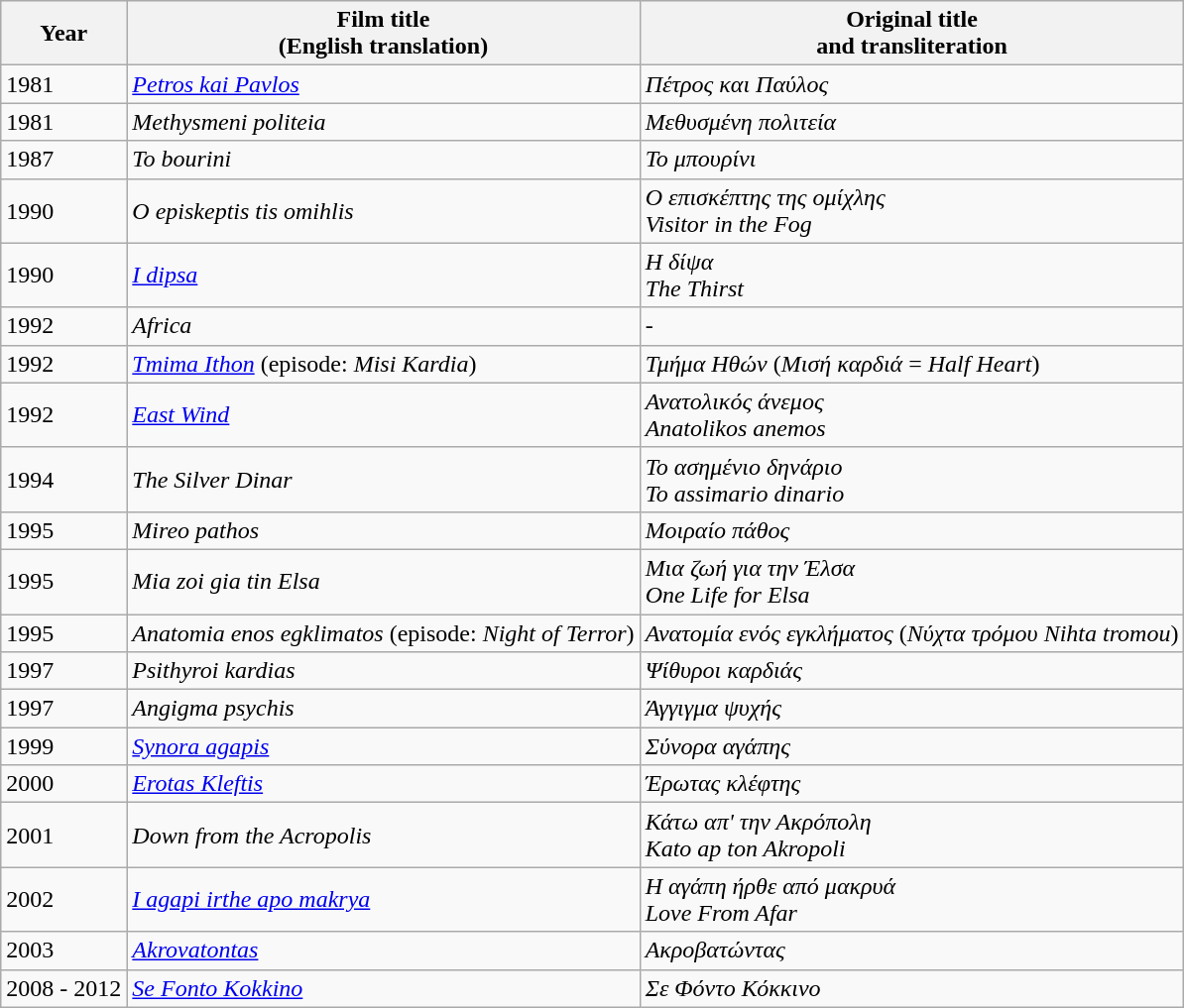<table class="wikitable">
<tr>
<th>Year</th>
<th>Film title<br>(English translation)</th>
<th>Original title<br>and transliteration</th>
</tr>
<tr>
<td>1981</td>
<td><em><a href='#'>Petros kai Pavlos</a></em></td>
<td><em>Πέτρος και Παύλος</em></td>
</tr>
<tr>
<td>1981</td>
<td><em>Methysmeni politeia</em></td>
<td><em>Μεθυσμένη πολιτεία</em></td>
</tr>
<tr>
<td>1987</td>
<td><em>To bourini</em></td>
<td><em>Το μπουρίνι</em></td>
</tr>
<tr>
<td>1990</td>
<td><em>O episkeptis tis omihlis</em></td>
<td><em>Ο επισκέπτης της ομίχλης</em><br><em>Visitor in the Fog</em></td>
</tr>
<tr>
<td>1990</td>
<td><em><a href='#'>I dipsa</a></em></td>
<td><em>Η δίψα</em><br><em>The Thirst</em></td>
</tr>
<tr>
<td>1992</td>
<td><em>Africa</em></td>
<td>-</td>
</tr>
<tr>
<td>1992</td>
<td><em><a href='#'>Tmima Ithon</a></em> (episode: <em>Misi Kardia</em>)</td>
<td><em>Τμήμα Ηθών</em> (<em>Μισή καρδιά</em> = <em>Half Heart</em>)</td>
</tr>
<tr>
<td>1992</td>
<td><em><a href='#'>East Wind</a></em></td>
<td><em>Ανατολικός άνεμος</em><br><em>Anatolikos anemos</em></td>
</tr>
<tr>
<td>1994</td>
<td><em>The Silver Dinar</em></td>
<td><em>Το ασημένιο δηνάριο</em><br><em>To assimario dinario</em></td>
</tr>
<tr>
<td>1995</td>
<td><em>Mireo pathos</em></td>
<td><em>Μοιραίο πάθος</em></td>
</tr>
<tr>
<td>1995</td>
<td><em>Mia zoi gia tin Elsa</em></td>
<td><em>Μια ζωή για την Έλσα</em><br><em>One Life for Elsa</em></td>
</tr>
<tr>
<td>1995</td>
<td><em>Anatomia enos egklimatos</em> (episode: <em>Night of Terror</em>)</td>
<td><em>Ανατομία ενός εγκλήματος</em> (<em>Νύχτα τρόμου</em> <em>Nihta tromou</em>)</td>
</tr>
<tr>
<td>1997</td>
<td><em>Psithyroi kardias</em></td>
<td><em>Ψίθυροι καρδιάς</em></td>
</tr>
<tr>
<td>1997</td>
<td><em>Angigma psychis</em></td>
<td><em>Άγγιγμα ψυχής</em></td>
</tr>
<tr>
<td>1999</td>
<td><em><a href='#'>Synora agapis</a></em></td>
<td><em>Σύνορα αγάπης</em></td>
</tr>
<tr>
<td>2000</td>
<td><em><a href='#'>Erotas Kleftis</a></em></td>
<td><em>Έρωτας κλέφτης</em></td>
</tr>
<tr>
<td>2001</td>
<td><em>Down from the Acropolis</em></td>
<td><em>Κάτω απ' την Ακρόπολη</em><br><em>Kato ap ton Akropoli</em></td>
</tr>
<tr>
<td>2002</td>
<td><em><a href='#'>I agapi irthe apo makrya</a></em></td>
<td><em>Η αγάπη ήρθε από μακρυά</em><br><em>Love From Afar</em></td>
</tr>
<tr>
<td>2003</td>
<td><em><a href='#'>Akrovatontas</a></em></td>
<td><em>Ακροβατώντας</em></td>
</tr>
<tr>
<td>2008 - 2012</td>
<td><em><a href='#'>Se Fonto Kokkino</a></em></td>
<td><em>Σε Φόντο Κόκκινο</em></td>
</tr>
</table>
